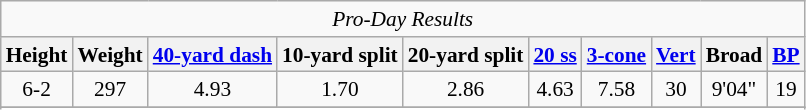<table class="wikitable" style="font-size:89%">
<tr>
<td colspan="20" align="center"><em>Pro-Day Results</em></td>
</tr>
<tr>
<th>Height</th>
<th>Weight</th>
<th><a href='#'>40-yard dash</a></th>
<th>10-yard split</th>
<th>20-yard split</th>
<th><a href='#'>20 ss</a></th>
<th><a href='#'>3-cone</a></th>
<th><a href='#'>Vert</a></th>
<th Broad Jump>Broad</th>
<th><a href='#'>BP</a></th>
</tr>
<tr>
<td ALIGN="center">6-2</td>
<td ALIGN="center">297</td>
<td ALIGN="center">4.93</td>
<td ALIGN="center">1.70</td>
<td ALIGN="center">2.86</td>
<td ALIGN="center">4.63</td>
<td ALIGN="center">7.58</td>
<td ALIGN="center">30</td>
<td ALIGN="center">9'04"</td>
<td ALIGN="center">19</td>
</tr>
<tr>
</tr>
<tr>
</tr>
</table>
